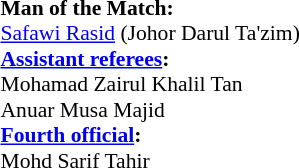<table width=100% style="font-size:90%">
<tr>
<td><br><strong>Man of the Match:</strong>
<br><a href='#'>Safawi Rasid</a> (Johor Darul Ta'zim)<br><strong><a href='#'>Assistant referees</a>:</strong>
<br>Mohamad Zairul Khalil Tan
<br>Anuar Musa Majid
<br><strong><a href='#'>Fourth official</a>:</strong>
<br>Mohd Sarif Tahir</td>
</tr>
</table>
